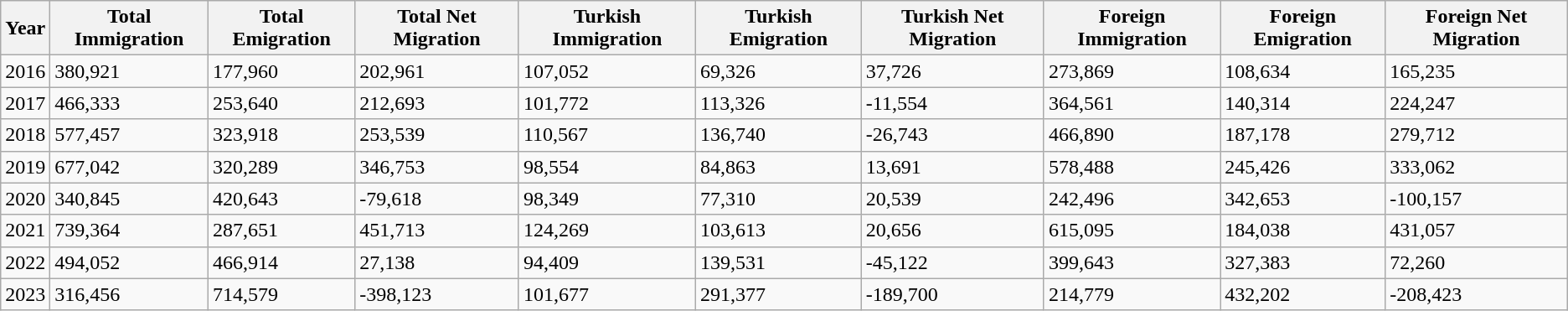<table class="wikitable sortable">
<tr>
<th>Year</th>
<th>Total Immigration</th>
<th>Total Emigration</th>
<th>Total Net Migration</th>
<th>Turkish Immigration</th>
<th>Turkish Emigration</th>
<th>Turkish Net Migration</th>
<th>Foreign Immigration</th>
<th>Foreign Emigration</th>
<th>Foreign Net Migration</th>
</tr>
<tr>
<td>2016</td>
<td>380,921</td>
<td>177,960</td>
<td>202,961</td>
<td>107,052</td>
<td>69,326</td>
<td>37,726</td>
<td>273,869</td>
<td>108,634</td>
<td>165,235</td>
</tr>
<tr>
<td>2017</td>
<td>466,333</td>
<td>253,640</td>
<td>212,693</td>
<td>101,772</td>
<td>113,326</td>
<td>-11,554</td>
<td>364,561</td>
<td>140,314</td>
<td>224,247</td>
</tr>
<tr>
<td>2018</td>
<td>577,457</td>
<td>323,918</td>
<td>253,539</td>
<td>110,567</td>
<td>136,740</td>
<td>-26,743</td>
<td>466,890</td>
<td>187,178</td>
<td>279,712</td>
</tr>
<tr>
<td>2019</td>
<td>677,042</td>
<td>320,289</td>
<td>346,753</td>
<td>98,554</td>
<td>84,863</td>
<td>13,691</td>
<td>578,488</td>
<td>245,426</td>
<td>333,062</td>
</tr>
<tr>
<td>2020</td>
<td>340,845</td>
<td>420,643</td>
<td>-79,618</td>
<td>98,349</td>
<td>77,310</td>
<td>20,539</td>
<td>242,496</td>
<td>342,653</td>
<td>-100,157</td>
</tr>
<tr>
<td>2021</td>
<td>739,364</td>
<td>287,651</td>
<td>451,713</td>
<td>124,269</td>
<td>103,613</td>
<td>20,656</td>
<td>615,095</td>
<td>184,038</td>
<td>431,057</td>
</tr>
<tr>
<td>2022</td>
<td>494,052</td>
<td>466,914</td>
<td>27,138</td>
<td>94,409</td>
<td>139,531</td>
<td>-45,122</td>
<td>399,643</td>
<td>327,383</td>
<td>72,260</td>
</tr>
<tr>
<td>2023</td>
<td>316,456</td>
<td>714,579</td>
<td>-398,123</td>
<td>101,677</td>
<td>291,377</td>
<td>-189,700</td>
<td>214,779</td>
<td>432,202</td>
<td>-208,423</td>
</tr>
</table>
